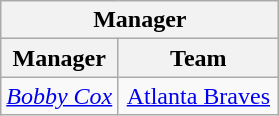<table class="wikitable" style="font-size: 100%; text-align:center;">
<tr>
<th colspan="2">Manager</th>
</tr>
<tr>
<th>Manager</th>
<th width="100">Team</th>
</tr>
<tr>
<td><em><a href='#'>Bobby Cox</a></em></td>
<td><a href='#'>Atlanta Braves</a></td>
</tr>
</table>
